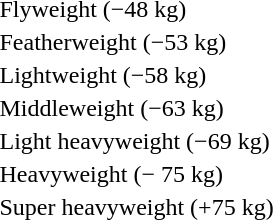<table>
<tr>
<td>Flyweight (−48 kg)<br></td>
<td></td>
<td></td>
<td></td>
</tr>
<tr>
<td>Featherweight (−53 kg)<br></td>
<td></td>
<td></td>
<td></td>
</tr>
<tr>
<td>Lightweight (−58 kg)<br></td>
<td></td>
<td></td>
<td></td>
</tr>
<tr>
<td>Middleweight (−63 kg)<br></td>
<td></td>
<td></td>
<td></td>
</tr>
<tr>
<td>Light heavyweight (−69 kg)<br></td>
<td></td>
<td></td>
<td></td>
</tr>
<tr>
<td>Heavyweight (− 75 kg)<br></td>
<td></td>
<td></td>
<td></td>
</tr>
<tr>
<td>Super heavyweight (+75 kg)<br></td>
<td></td>
<td></td>
<td></td>
</tr>
</table>
